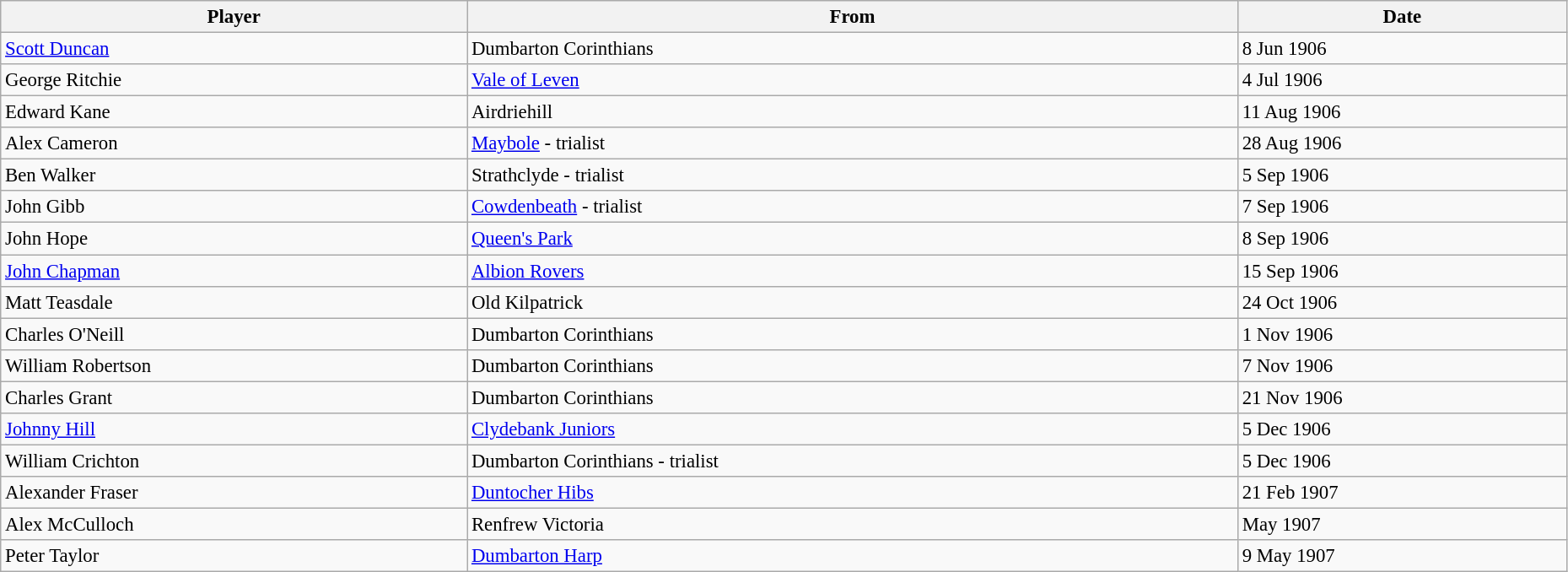<table class="wikitable" style="text-align:center; font-size:95%;width:98%; text-align:left">
<tr>
<th>Player</th>
<th>From</th>
<th>Date</th>
</tr>
<tr>
<td> <a href='#'>Scott Duncan</a></td>
<td> Dumbarton Corinthians</td>
<td>8 Jun 1906</td>
</tr>
<tr>
<td> George Ritchie</td>
<td> <a href='#'>Vale of Leven</a></td>
<td>4 Jul 1906</td>
</tr>
<tr>
<td> Edward Kane</td>
<td> Airdriehill</td>
<td>11 Aug 1906</td>
</tr>
<tr>
<td> Alex Cameron</td>
<td> <a href='#'>Maybole</a> - trialist</td>
<td>28 Aug 1906</td>
</tr>
<tr>
<td> Ben Walker</td>
<td> Strathclyde - trialist</td>
<td>5 Sep 1906</td>
</tr>
<tr>
<td> John Gibb</td>
<td> <a href='#'>Cowdenbeath</a> - trialist</td>
<td>7 Sep 1906</td>
</tr>
<tr>
<td> John Hope</td>
<td> <a href='#'>Queen's Park</a></td>
<td>8 Sep 1906</td>
</tr>
<tr>
<td> <a href='#'>John Chapman</a></td>
<td> <a href='#'>Albion Rovers</a></td>
<td>15 Sep 1906</td>
</tr>
<tr>
<td> Matt Teasdale</td>
<td> Old Kilpatrick</td>
<td>24 Oct 1906</td>
</tr>
<tr>
<td> Charles O'Neill</td>
<td> Dumbarton Corinthians</td>
<td>1 Nov 1906</td>
</tr>
<tr>
<td> William Robertson</td>
<td> Dumbarton Corinthians</td>
<td>7 Nov 1906</td>
</tr>
<tr>
<td> Charles Grant</td>
<td> Dumbarton Corinthians</td>
<td>21 Nov 1906</td>
</tr>
<tr>
<td> <a href='#'>Johnny Hill</a></td>
<td> <a href='#'>Clydebank Juniors</a></td>
<td>5 Dec 1906</td>
</tr>
<tr>
<td> William Crichton</td>
<td> Dumbarton Corinthians - trialist</td>
<td>5 Dec 1906</td>
</tr>
<tr>
<td> Alexander Fraser</td>
<td> <a href='#'>Duntocher Hibs</a></td>
<td>21 Feb 1907</td>
</tr>
<tr>
<td> Alex McCulloch</td>
<td> Renfrew Victoria</td>
<td>May 1907</td>
</tr>
<tr>
<td> Peter Taylor</td>
<td> <a href='#'>Dumbarton Harp</a></td>
<td>9 May 1907</td>
</tr>
</table>
